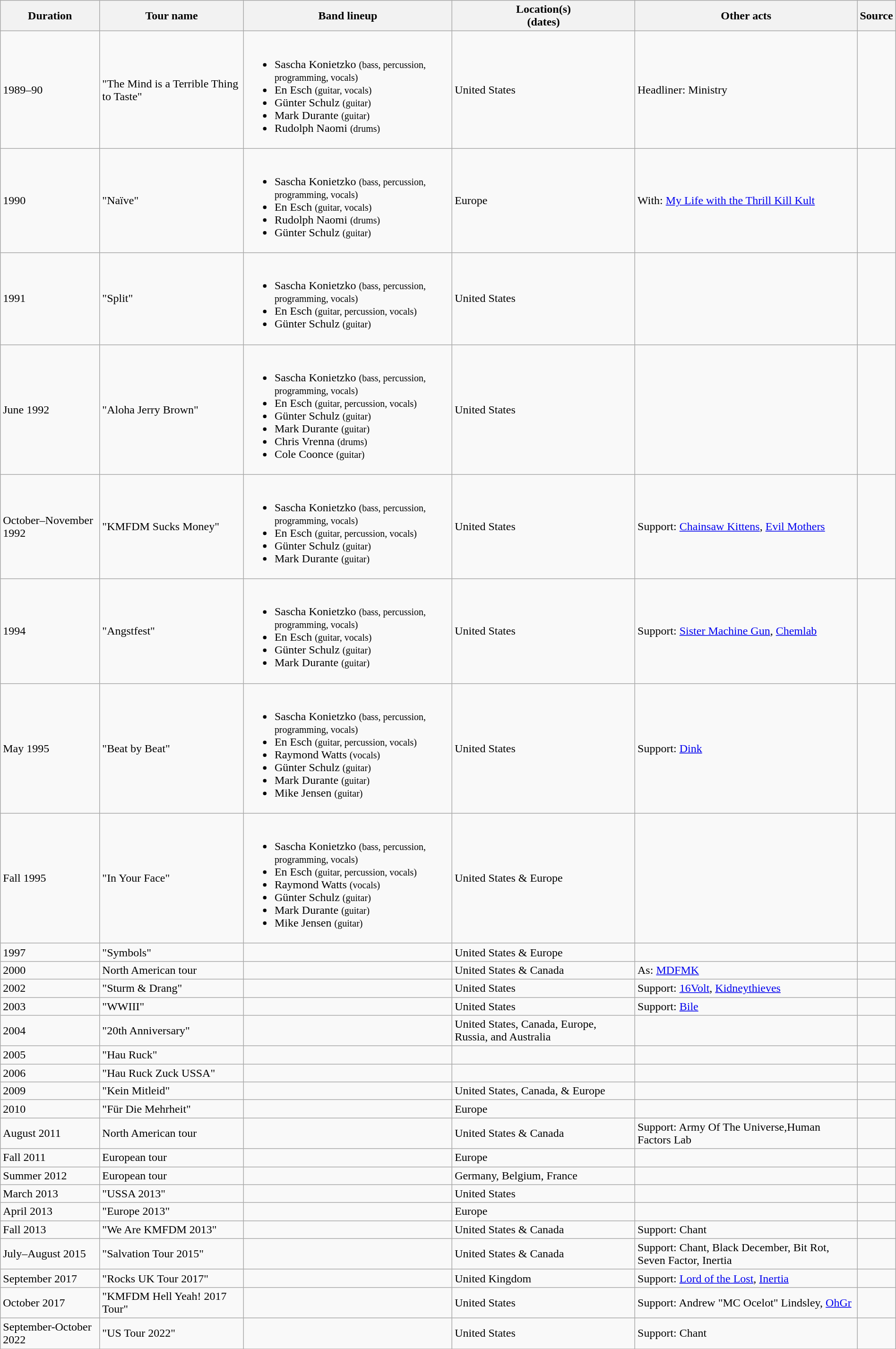<table class="wikitable" style="width:100%">
<tr>
<th>Duration</th>
<th>Tour name</th>
<th>Band lineup</th>
<th>Location(s)<br>(dates)</th>
<th>Other acts</th>
<th>Source</th>
</tr>
<tr>
<td>1989–90</td>
<td>"The Mind is a Terrible Thing to Taste"</td>
<td><br><ul><li>Sascha Konietzko <small>(bass, percussion, programming, vocals)</small></li><li>En Esch <small>(guitar, vocals)</small></li><li>Günter Schulz <small>(guitar)</small></li><li>Mark Durante <small>(guitar)</small></li><li>Rudolph Naomi <small>(drums)</small></li></ul></td>
<td>United States</td>
<td>Headliner: Ministry</td>
<td></td>
</tr>
<tr>
<td>1990</td>
<td>"Naïve"</td>
<td><br><ul><li>Sascha Konietzko <small>(bass, percussion, programming, vocals)</small></li><li>En Esch <small>(guitar, vocals)</small></li><li>Rudolph Naomi <small>(drums)</small></li><li>Günter Schulz <small>(guitar)</small></li></ul></td>
<td>Europe</td>
<td>With: <a href='#'>My Life with the Thrill Kill Kult</a></td>
<td></td>
</tr>
<tr>
<td>1991</td>
<td>"Split"</td>
<td><br><ul><li>Sascha Konietzko <small>(bass, percussion, programming, vocals)</small></li><li>En Esch <small>(guitar, percussion, vocals)</small></li><li>Günter Schulz <small>(guitar)</small></li></ul></td>
<td>United States</td>
<td></td>
<td></td>
</tr>
<tr>
<td>June 1992</td>
<td>"Aloha Jerry Brown"</td>
<td><br><ul><li>Sascha Konietzko <small>(bass, percussion, programming, vocals)</small></li><li>En Esch <small>(guitar, percussion, vocals)</small></li><li>Günter Schulz <small>(guitar)</small></li><li>Mark Durante <small>(guitar)</small></li><li>Chris Vrenna <small>(drums)</small></li><li>Cole Coonce <small>(guitar)</small></li></ul></td>
<td>United States</td>
<td></td>
<td></td>
</tr>
<tr>
<td>October–November 1992</td>
<td>"KMFDM Sucks Money"</td>
<td><br><ul><li>Sascha Konietzko <small>(bass, percussion, programming, vocals)</small></li><li>En Esch <small>(guitar, percussion, vocals)</small></li><li>Günter Schulz <small>(guitar)</small></li><li>Mark Durante <small>(guitar)</small></li></ul></td>
<td>United States</td>
<td>Support: <a href='#'>Chainsaw Kittens</a>, <a href='#'>Evil Mothers</a></td>
<td></td>
</tr>
<tr>
<td>1994</td>
<td>"Angstfest"</td>
<td><br><ul><li>Sascha Konietzko <small>(bass, percussion, programming, vocals)</small></li><li>En Esch <small>(guitar, vocals)</small></li><li>Günter Schulz <small>(guitar)</small></li><li>Mark Durante <small>(guitar)</small></li></ul></td>
<td>United States</td>
<td>Support: <a href='#'>Sister Machine Gun</a>, <a href='#'>Chemlab</a></td>
<td></td>
</tr>
<tr>
<td>May 1995</td>
<td>"Beat by Beat"</td>
<td><br><ul><li>Sascha Konietzko <small>(bass, percussion, programming, vocals)</small></li><li>En Esch <small>(guitar, percussion, vocals)</small></li><li>Raymond Watts <small>(vocals)</small></li><li>Günter Schulz <small>(guitar)</small></li><li>Mark Durante <small>(guitar)</small></li><li>Mike Jensen <small>(guitar)</small></li></ul></td>
<td>United States</td>
<td>Support: <a href='#'>Dink</a></td>
<td></td>
</tr>
<tr>
<td>Fall 1995</td>
<td>"In Your Face"</td>
<td><br><ul><li>Sascha Konietzko <small>(bass, percussion, programming, vocals)</small></li><li>En Esch <small>(guitar, percussion, vocals)</small></li><li>Raymond Watts <small>(vocals)</small></li><li>Günter Schulz <small>(guitar)</small></li><li>Mark Durante <small>(guitar)</small></li><li>Mike Jensen <small>(guitar)</small></li></ul></td>
<td>United States & Europe</td>
<td></td>
<td></td>
</tr>
<tr>
<td>1997</td>
<td>"Symbols"</td>
<td></td>
<td>United States & Europe</td>
<td></td>
<td></td>
</tr>
<tr>
<td>2000</td>
<td>North American tour</td>
<td></td>
<td>United States & Canada</td>
<td>As: <a href='#'>MDFMK</a></td>
<td></td>
</tr>
<tr>
<td>2002</td>
<td>"Sturm & Drang"</td>
<td></td>
<td>United States</td>
<td>Support: <a href='#'>16Volt</a>, <a href='#'>Kidneythieves</a></td>
<td></td>
</tr>
<tr>
<td>2003</td>
<td>"WWIII"</td>
<td></td>
<td>United States</td>
<td>Support: <a href='#'>Bile</a></td>
<td></td>
</tr>
<tr>
<td>2004</td>
<td>"20th Anniversary"</td>
<td></td>
<td>United States, Canada, Europe, Russia, and Australia</td>
<td></td>
<td></td>
</tr>
<tr>
<td>2005</td>
<td>"Hau Ruck"</td>
<td></td>
<td></td>
<td></td>
<td></td>
</tr>
<tr>
<td>2006</td>
<td>"Hau Ruck Zuck USSA"</td>
<td></td>
<td></td>
<td></td>
<td></td>
</tr>
<tr>
<td>2009</td>
<td>"Kein Mitleid"</td>
<td></td>
<td>United States, Canada, & Europe</td>
<td></td>
<td></td>
</tr>
<tr>
<td>2010</td>
<td>"Für Die Mehrheit"</td>
<td></td>
<td>Europe</td>
<td></td>
<td></td>
</tr>
<tr>
<td>August 2011</td>
<td>North American tour</td>
<td></td>
<td>United States & Canada</td>
<td>Support: Army Of The Universe,Human Factors Lab</td>
<td></td>
</tr>
<tr>
<td>Fall 2011</td>
<td>European tour</td>
<td></td>
<td>Europe</td>
<td></td>
<td></td>
</tr>
<tr>
<td>Summer 2012</td>
<td>European tour</td>
<td></td>
<td>Germany, Belgium, France</td>
<td></td>
<td></td>
</tr>
<tr>
<td>March 2013</td>
<td>"USSA 2013"</td>
<td></td>
<td>United States</td>
<td></td>
<td></td>
</tr>
<tr>
<td>April 2013</td>
<td>"Europe 2013"</td>
<td></td>
<td>Europe</td>
<td></td>
<td></td>
</tr>
<tr>
<td>Fall 2013</td>
<td>"We Are KMFDM 2013"</td>
<td></td>
<td>United States & Canada</td>
<td>Support: Chant</td>
<td></td>
</tr>
<tr>
<td>July–August 2015</td>
<td>"Salvation Tour 2015"</td>
<td></td>
<td>United States & Canada</td>
<td>Support: Chant, Black December, Bit Rot, Seven Factor, Inertia</td>
<td></td>
</tr>
<tr>
<td>September 2017</td>
<td>"Rocks UK Tour 2017"</td>
<td></td>
<td>United Kingdom</td>
<td>Support: <a href='#'>Lord of the Lost</a>, <a href='#'>Inertia</a></td>
<td></td>
</tr>
<tr>
<td>October 2017</td>
<td>"KMFDM Hell Yeah! 2017 Tour"</td>
<td></td>
<td>United States</td>
<td>Support: Andrew "MC Ocelot" Lindsley, <a href='#'>OhGr</a></td>
<td></td>
</tr>
<tr>
<td>September-October 2022</td>
<td>"US Tour 2022"</td>
<td></td>
<td>United States</td>
<td>Support: Chant</td>
<td></td>
</tr>
<tr>
</tr>
</table>
